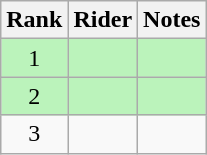<table class="wikitable sortable"  style="text-align:center">
<tr>
<th>Rank</th>
<th>Rider</th>
<th>Notes</th>
</tr>
<tr bgcolor=#bbf3bb>
<td>1</td>
<td align="left"></td>
<td></td>
</tr>
<tr bgcolor=#bbf3bb>
<td>2</td>
<td align="left"></td>
<td></td>
</tr>
<tr>
<td>3</td>
<td align="left"></td>
<td></td>
</tr>
</table>
